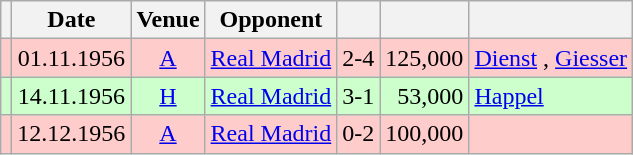<table class="wikitable" Style="text-align: center">
<tr>
<th></th>
<th>Date</th>
<th>Venue</th>
<th>Opponent</th>
<th></th>
<th></th>
<th></th>
</tr>
<tr style="background:#fcc">
<td></td>
<td>01.11.1956</td>
<td><a href='#'>A</a></td>
<td align="left"><a href='#'>Real Madrid</a> </td>
<td>2-4</td>
<td align="right">125,000</td>
<td align="left"><a href='#'>Dienst</a> , <a href='#'>Giesser</a> </td>
</tr>
<tr style="background:#cfc">
<td></td>
<td>14.11.1956</td>
<td><a href='#'>H</a></td>
<td align="left"><a href='#'>Real Madrid</a> </td>
<td>3-1</td>
<td align="right">53,000</td>
<td align="left"><a href='#'>Happel</a>   </td>
</tr>
<tr style="background:#fcc">
<td></td>
<td>12.12.1956</td>
<td><a href='#'>A</a></td>
<td align="left"><a href='#'>Real Madrid</a> </td>
<td>0-2</td>
<td align="right">100,000</td>
<td align="left"></td>
</tr>
</table>
